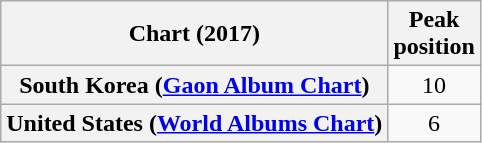<table class="wikitable sortable plainrowheaders" style="text-align:center;">
<tr>
<th>Chart (2017)</th>
<th>Peak<br>position</th>
</tr>
<tr>
<th scope="row">South Korea (<a href='#'>Gaon Album Chart</a>)</th>
<td>10</td>
</tr>
<tr>
<th scope="row">United States (<a href='#'>World Albums Chart</a>)</th>
<td>6</td>
</tr>
</table>
